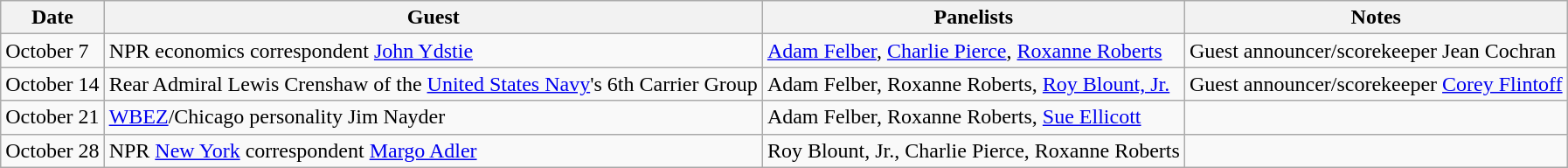<table class="wikitable">
<tr>
<th>Date</th>
<th>Guest</th>
<th>Panelists</th>
<th>Notes</th>
</tr>
<tr>
<td>October 7</td>
<td>NPR economics correspondent <a href='#'>John Ydstie</a></td>
<td><a href='#'>Adam Felber</a>, <a href='#'>Charlie Pierce</a>, <a href='#'>Roxanne Roberts</a></td>
<td>Guest announcer/scorekeeper Jean Cochran</td>
</tr>
<tr>
<td>October 14</td>
<td>Rear Admiral Lewis Crenshaw of the <a href='#'>United States Navy</a>'s 6th Carrier Group</td>
<td>Adam Felber, Roxanne Roberts, <a href='#'>Roy Blount, Jr.</a></td>
<td>Guest announcer/scorekeeper <a href='#'>Corey Flintoff</a></td>
</tr>
<tr>
<td>October 21</td>
<td><a href='#'>WBEZ</a>/Chicago personality Jim Nayder</td>
<td>Adam Felber, Roxanne Roberts, <a href='#'>Sue Ellicott</a></td>
<td></td>
</tr>
<tr>
<td>October 28</td>
<td>NPR <a href='#'>New York</a> correspondent <a href='#'>Margo Adler</a></td>
<td>Roy Blount, Jr., Charlie Pierce, Roxanne Roberts</td>
<td></td>
</tr>
</table>
